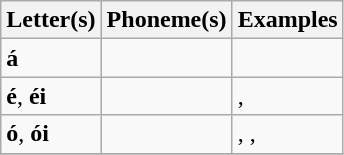<table class="wikitable">
<tr>
<th colspan=3>Letter(s)</th>
<th>Phoneme(s)</th>
<th>Examples</th>
</tr>
<tr>
<td colspan=3><strong>á</strong></td>
<td></td>
<td> </td>
</tr>
<tr>
<td colspan=3><strong>é</strong>, <strong>éi</strong></td>
<td></td>
<td> ,  </td>
</tr>
<tr>
<td colspan=3><strong>ó</strong>, <strong>ói</strong></td>
<td></td>
<td> ,  ,  </td>
</tr>
<tr>
</tr>
</table>
